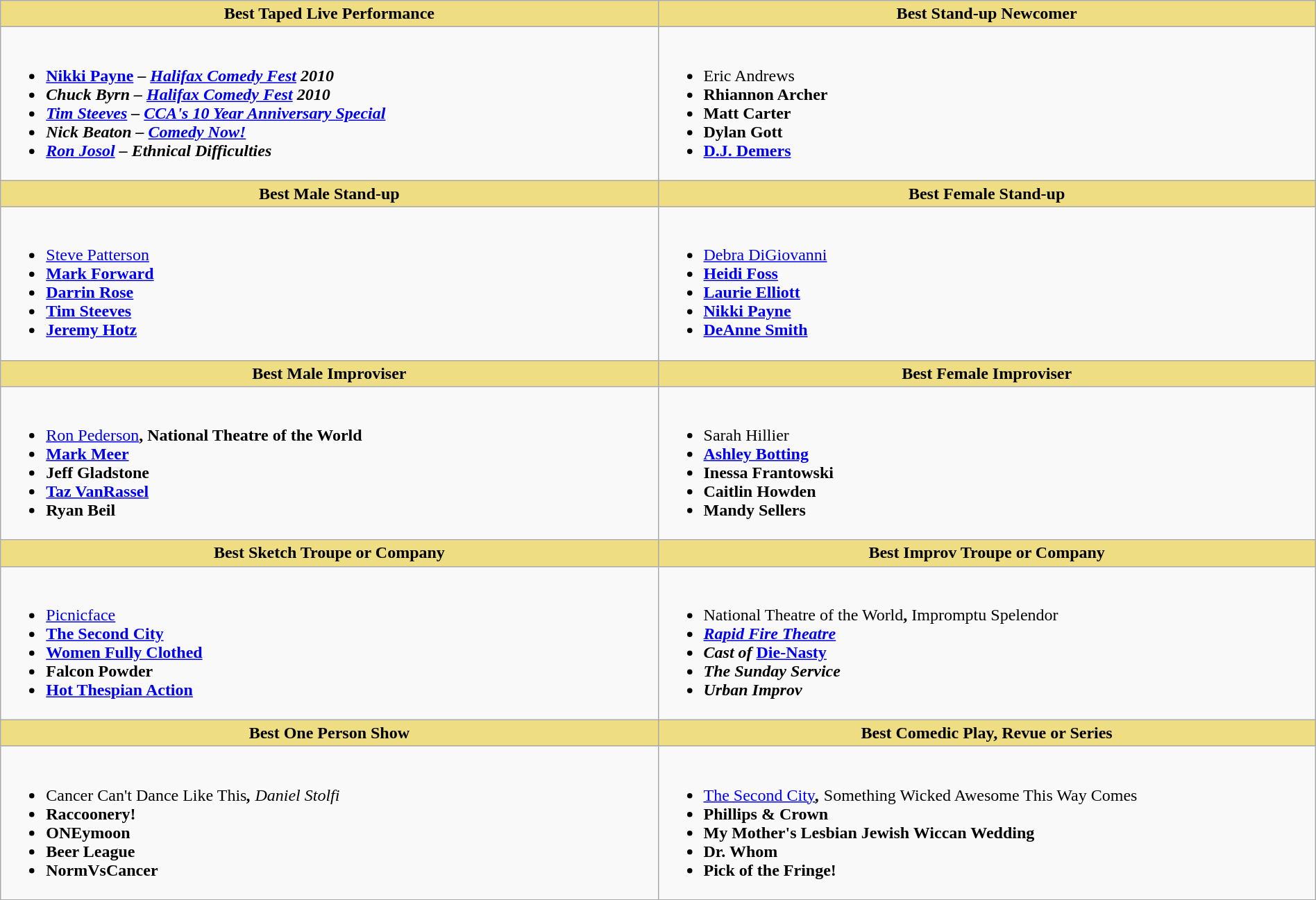<table class="wikitable" style="width:100%">
<tr>
<th style="background:#EEDD82; width:50%">Best Taped Live Performance</th>
<th style="background:#EEDD82; width:50%">Best Stand-up Newcomer</th>
</tr>
<tr>
<td valign="top"><br><ul><li> <strong><a href='#'>Nikki Payne</a> – <em><a href='#'>Halifax Comedy Fest</a> 2010<strong><em></li><li>Chuck Byrn – </em><a href='#'>Halifax Comedy Fest</a> 2010<em></li><li><a href='#'>Tim Steeves</a> – </em><a href='#'>CCA's 10 Year Anniversary Special</a><em></li><li>Nick Beaton – </em><a href='#'>Comedy Now!</a><em></li><li><a href='#'>Ron Josol</a> – </em>Ethnical Difficulties<em></li></ul></td>
<td valign="top"><br><ul><li> </strong>Eric Andrews<strong></li><li>Rhiannon Archer</li><li>Matt Carter</li><li>Dylan Gott</li><li><a href='#'>D.J. Demers</a></li></ul></td>
</tr>
<tr>
<th style="background:#EEDD82; width:50%">Best Male Stand-up</th>
<th style="background:#EEDD82; width:50%">Best Female Stand-up</th>
</tr>
<tr>
<td valign="top"><br><ul><li> </strong><a href='#'>Steve Patterson</a><strong></li><li><a href='#'>Mark Forward</a></li><li><a href='#'>Darrin Rose</a></li><li><a href='#'>Tim Steeves</a></li><li><a href='#'>Jeremy Hotz</a></li></ul></td>
<td valign="top"><br><ul><li> </strong><a href='#'>Debra DiGiovanni</a><strong></li><li><a href='#'>Heidi Foss</a></li><li><a href='#'>Laurie Elliott</a></li><li><a href='#'>Nikki Payne</a></li><li><a href='#'>DeAnne Smith</a></li></ul></td>
</tr>
<tr>
<th style="background:#EEDD82; width:50%">Best Male Improviser</th>
<th style="background:#EEDD82; width:50%">Best Female Improviser</th>
</tr>
<tr>
<td valign="top"><br><ul><li> </strong><a href='#'>Ron Pederson</a><strong>, National Theatre of the World</li><li><a href='#'>Mark Meer</a></li><li>Jeff Gladstone</li><li><a href='#'>Taz VanRassel</a></li><li>Ryan Beil</li></ul></td>
<td valign="top"><br><ul><li> </strong>Sarah Hillier<strong></li><li><a href='#'>Ashley Botting</a></li><li>Inessa Frantowski</li><li>Caitlin Howden</li><li>Mandy Sellers</li></ul></td>
</tr>
<tr>
<th style="background:#EEDD82; width:50%">Best Sketch Troupe or Company</th>
<th style="background:#EEDD82; width:50%">Best Improv Troupe or Company</th>
</tr>
<tr>
<td valign="top"><br><ul><li> </strong><a href='#'>Picnicface</a><strong></li><li><a href='#'>The Second City</a></li><li><a href='#'>Women Fully Clothed</a></li><li>Falcon Powder</li><li><a href='#'>Hot Thespian Action</a></li></ul></td>
<td valign="top"><br><ul><li> </strong>National Theatre of the World<strong>, </em></strong>Impromptu Spelendor<strong><em></li><li><a href='#'>Rapid Fire Theatre</a></li><li>Cast of </em><a href='#'>Die-Nasty</a><em></li><li>The Sunday Service</li><li>Urban Improv</li></ul></td>
</tr>
<tr>
<th style="background:#EEDD82; width:50%">Best One Person Show</th>
<th style="background:#EEDD82; width:50%">Best Comedic Play, Revue or Series</th>
</tr>
<tr>
<td valign="top"><br><ul><li> </em></strong>Cancer Can't Dance Like This<strong><em>, </strong>Daniel Stolfi<strong></li><li></em>Raccoonery!<em></li><li></em>ONEymoon<em></li><li></em>Beer League<em></li><li></em>NormVsCancer<em></li></ul></td>
<td valign="top"><br><ul><li> </em></strong><a href='#'>The Second City</a><strong><em>, </em></strong>Something Wicked Awesome This Way Comes<strong><em></li><li></em>Phillips & Crown<em></li><li></em>My Mother's Lesbian Jewish Wiccan Wedding<em></li><li></em>Dr. Whom<em></li><li></em>Pick of the Fringe!<em></li></ul></td>
</tr>
</table>
